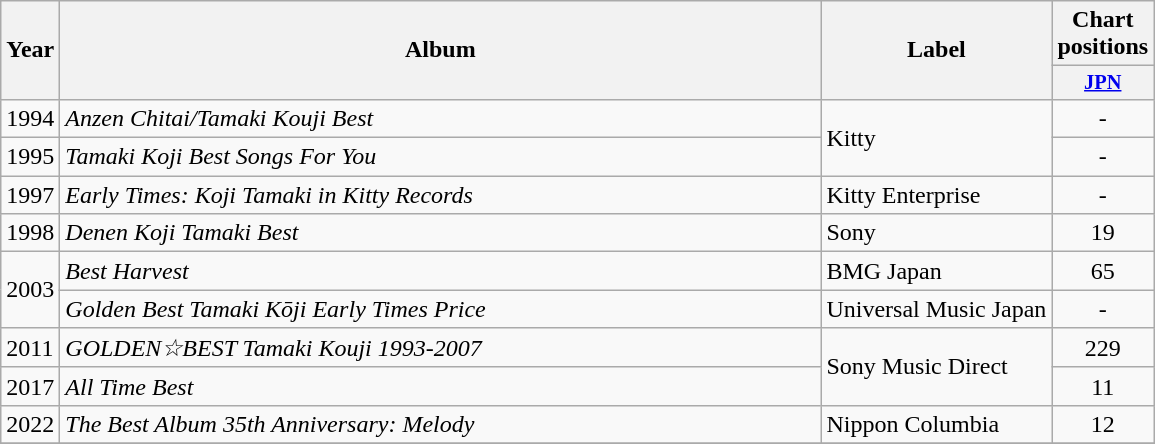<table class="wikitable">
<tr>
<th rowspan="2">Year</th>
<th rowspan="2" width="500">Album</th>
<th rowspan="2">Label</th>
<th colspan="1">Chart positions</th>
</tr>
<tr>
<th style="width:2em;font-size:85%"><a href='#'>JPN</a><br></th>
</tr>
<tr>
<td>1994</td>
<td><em>Anzen Chitai/Tamaki Kouji Best</em></td>
<td rowspan="2">Kitty</td>
<td align="center">-</td>
</tr>
<tr>
<td>1995</td>
<td><em>Tamaki Koji Best Songs For You</em></td>
<td align="center">-</td>
</tr>
<tr>
<td>1997</td>
<td><em>Early Times: Koji Tamaki in Kitty Records</em></td>
<td>Kitty Enterprise</td>
<td align="center">-</td>
</tr>
<tr>
<td>1998</td>
<td><em>Denen Koji Tamaki Best</em></td>
<td>Sony</td>
<td align="center">19</td>
</tr>
<tr>
<td rowspan="2">2003</td>
<td><em>Best Harvest</em></td>
<td>BMG Japan</td>
<td align="center">65</td>
</tr>
<tr>
<td><em>Golden Best Tamaki Kōji Early Times Price</em></td>
<td>Universal Music Japan</td>
<td align="center">-</td>
</tr>
<tr>
<td>2011</td>
<td><em>GOLDEN☆BEST Tamaki Kouji 1993-2007</em></td>
<td rowspan="2">Sony Music Direct</td>
<td align="center">229</td>
</tr>
<tr>
<td>2017</td>
<td><em>All Time Best</em></td>
<td align="center">11</td>
</tr>
<tr>
<td>2022</td>
<td><em>The Best Album 35th Anniversary: Melody</em></td>
<td>Nippon Columbia</td>
<td align="center">12</td>
</tr>
<tr>
</tr>
</table>
